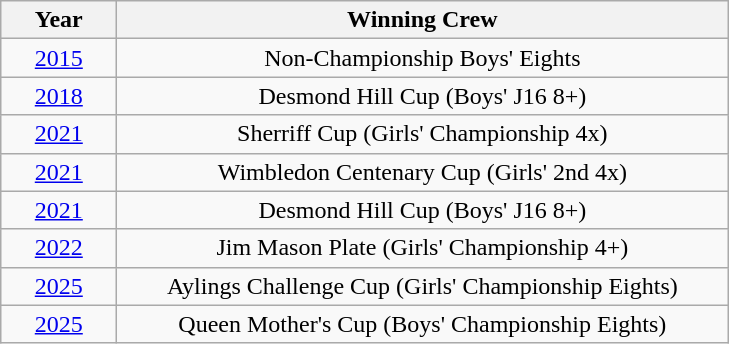<table class="wikitable" style="text-align:center">
<tr>
<th width=70>Year</th>
<th width=400>Winning Crew</th>
</tr>
<tr>
<td><a href='#'>2015</a></td>
<td>Non-Championship Boys' Eights</td>
</tr>
<tr>
<td><a href='#'>2018</a></td>
<td>Desmond Hill Cup (Boys' J16 8+)</td>
</tr>
<tr>
<td><a href='#'>2021</a></td>
<td>Sherriff Cup (Girls' Championship 4x)</td>
</tr>
<tr>
<td><a href='#'>2021</a></td>
<td>Wimbledon Centenary Cup (Girls' 2nd 4x)</td>
</tr>
<tr>
<td><a href='#'>2021</a></td>
<td>Desmond Hill Cup (Boys' J16 8+)</td>
</tr>
<tr>
<td><a href='#'>2022</a></td>
<td>Jim Mason Plate (Girls' Championship 4+)</td>
</tr>
<tr>
<td><a href='#'>2025</a></td>
<td>Aylings Challenge Cup (Girls' Championship Eights)</td>
</tr>
<tr>
<td><a href='#'>2025</a></td>
<td>Queen Mother's Cup (Boys' Championship Eights)</td>
</tr>
</table>
